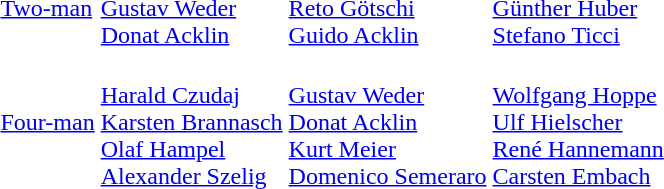<table>
<tr>
<td><a href='#'>Two-man</a></td>
<td><br><a href='#'>Gustav Weder</a><br><a href='#'>Donat Acklin</a></td>
<td> <br><a href='#'>Reto Götschi</a><br><a href='#'>Guido Acklin</a></td>
<td><br><a href='#'>Günther Huber</a><br><a href='#'>Stefano Ticci</a></td>
</tr>
<tr>
<td><a href='#'>Four-man</a></td>
<td><br><a href='#'>Harald Czudaj</a><br><a href='#'>Karsten Brannasch</a><br><a href='#'>Olaf Hampel</a><br><a href='#'>Alexander Szelig</a></td>
<td><br><a href='#'>Gustav Weder</a><br><a href='#'>Donat Acklin</a><br><a href='#'>Kurt Meier</a><br><a href='#'>Domenico Semeraro</a></td>
<td><br><a href='#'>Wolfgang Hoppe</a><br><a href='#'>Ulf Hielscher</a><br><a href='#'>René Hannemann</a><br><a href='#'>Carsten Embach</a></td>
</tr>
</table>
